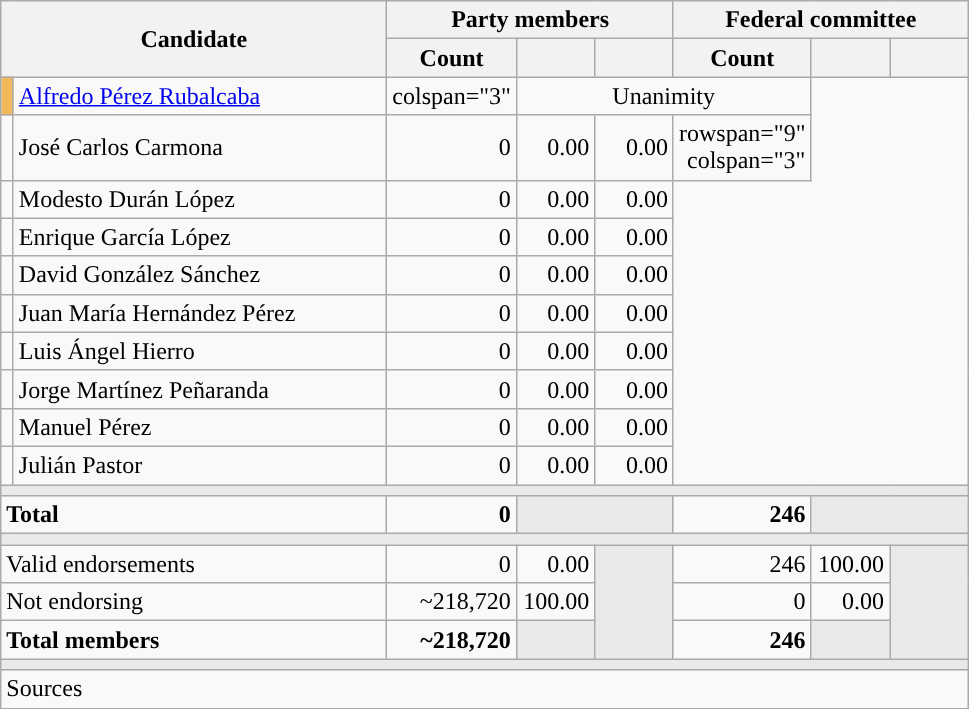<table class="wikitable" style="text-align:right;">
<tr>
<th rowspan="2" colspan="2" width="250">Candidate</th>
<th colspan="3">Party members</th>
<th colspan="3">Federal committee</th>
</tr>
<tr>
<th width="60">Count</th>
<th width="45"></th>
<th width="45"></th>
<th width="50">Count</th>
<th width="45"></th>
<th width="45"></th>
</tr>
<tr>
<td width="1px" style="color:inherit;background:#F2B95B"></td>
<td align="left"><a href='#'>Alfredo Pérez Rubalcaba</a></td>
<td>colspan="3" </td>
<td colspan="3" align="center">Unanimity</td>
</tr>
<tr>
<td style="color:inherit;background:"></td>
<td align="left">José Carlos Carmona</td>
<td>0</td>
<td>0.00</td>
<td>0.00</td>
<td>rowspan="9" colspan="3" </td>
</tr>
<tr>
<td style="color:inherit;background:"></td>
<td align="left">Modesto Durán López</td>
<td>0</td>
<td>0.00</td>
<td>0.00</td>
</tr>
<tr>
<td style="color:inherit;background:"></td>
<td align="left">Enrique García López</td>
<td>0</td>
<td>0.00</td>
<td>0.00</td>
</tr>
<tr>
<td style="color:inherit;background:"></td>
<td align="left">David González Sánchez</td>
<td>0</td>
<td>0.00</td>
<td>0.00</td>
</tr>
<tr>
<td style="color:inherit;background:"></td>
<td align="left">Juan María Hernández Pérez</td>
<td>0</td>
<td>0.00</td>
<td>0.00</td>
</tr>
<tr>
<td style="color:inherit;background:"></td>
<td align="left">Luis Ángel Hierro</td>
<td>0</td>
<td>0.00</td>
<td>0.00</td>
</tr>
<tr>
<td style="color:inherit;background:"></td>
<td align="left">Jorge Martínez Peñaranda</td>
<td>0</td>
<td>0.00</td>
<td>0.00</td>
</tr>
<tr>
<td style="color:inherit;background:"></td>
<td align="left">Manuel Pérez</td>
<td>0</td>
<td>0.00</td>
<td>0.00</td>
</tr>
<tr>
<td style="color:inherit;background:"></td>
<td align="left">Julián Pastor</td>
<td>0</td>
<td>0.00</td>
<td>0.00</td>
</tr>
<tr>
<td colspan="8" bgcolor="#E9E9E9"></td>
</tr>
<tr style="font-weight:bold;">
<td align="left" colspan="2">Total</td>
<td>0</td>
<td bgcolor="#E9E9E9" colspan="2"></td>
<td>246</td>
<td bgcolor="#E9E9E9" colspan="2"></td>
</tr>
<tr>
<td colspan="8" bgcolor="#E9E9E9"></td>
</tr>
<tr>
<td align="left" colspan="2">Valid endorsements</td>
<td>0</td>
<td>0.00</td>
<td rowspan="3" bgcolor="#E9E9E9"></td>
<td>246</td>
<td>100.00</td>
<td rowspan="3" bgcolor="#E9E9E9"></td>
</tr>
<tr>
<td align="left" colspan="2">Not endorsing</td>
<td>~218,720</td>
<td>100.00</td>
<td>0</td>
<td>0.00</td>
</tr>
<tr style="font-weight:bold;">
<td align="left" colspan="2">Total members</td>
<td>~218,720</td>
<td bgcolor="#E9E9E9"></td>
<td>246</td>
<td bgcolor="#E9E9E9"></td>
</tr>
<tr>
<td colspan="8" bgcolor="#E9E9E9"></td>
</tr>
<tr>
<td align="left" colspan="8">Sources</td>
</tr>
</table>
